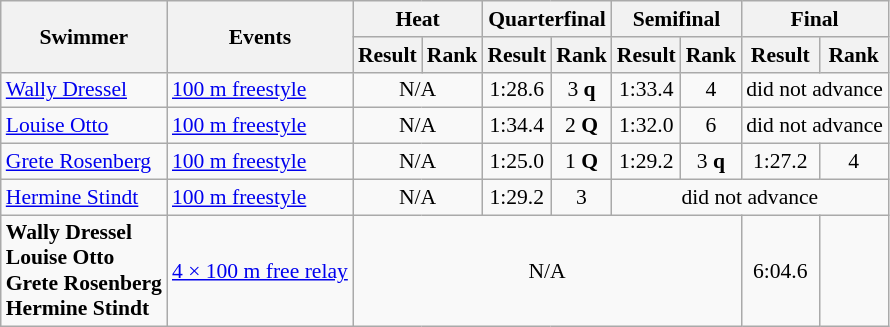<table class=wikitable style="font-size:90%">
<tr>
<th rowspan="2">Swimmer</th>
<th rowspan="2">Events</th>
<th colspan="2">Heat</th>
<th colspan=2>Quarterfinal</th>
<th colspan=2>Semifinal</th>
<th colspan="2">Final</th>
</tr>
<tr>
<th>Result</th>
<th>Rank</th>
<th>Result</th>
<th>Rank</th>
<th>Result</th>
<th>Rank</th>
<th>Result</th>
<th>Rank</th>
</tr>
<tr>
<td><a href='#'>Wally Dressel</a></td>
<td><a href='#'>100 m freestyle</a></td>
<td align=center colspan=2>N/A</td>
<td align=center>1:28.6</td>
<td align=center>3 <strong>q</strong></td>
<td align=center>1:33.4</td>
<td align=center>4</td>
<td align=center colspan=2>did not advance</td>
</tr>
<tr>
<td><a href='#'>Louise Otto</a></td>
<td><a href='#'>100 m freestyle</a></td>
<td align=center colspan=2>N/A</td>
<td align=center>1:34.4</td>
<td align=center>2 <strong>Q</strong></td>
<td align=center>1:32.0</td>
<td align=center>6</td>
<td align=center colspan=2>did not advance</td>
</tr>
<tr>
<td><a href='#'>Grete Rosenberg</a></td>
<td><a href='#'>100 m freestyle</a></td>
<td align=center colspan=2>N/A</td>
<td align=center>1:25.0</td>
<td align=center>1 <strong>Q</strong></td>
<td align=center>1:29.2</td>
<td align=center>3 <strong>q</strong></td>
<td align=center>1:27.2</td>
<td align=center>4</td>
</tr>
<tr>
<td><a href='#'>Hermine Stindt</a></td>
<td><a href='#'>100 m freestyle</a></td>
<td align=center colspan=2>N/A</td>
<td align=center>1:29.2</td>
<td align=center>3</td>
<td align=center colspan=4>did not advance</td>
</tr>
<tr>
<td><strong>Wally Dressel <br> Louise Otto <br> Grete Rosenberg <br> Hermine Stindt</strong></td>
<td><a href='#'>4 × 100 m free relay</a></td>
<td align=center colspan=6>N/A</td>
<td align=center>6:04.6</td>
<td align=center></td>
</tr>
</table>
